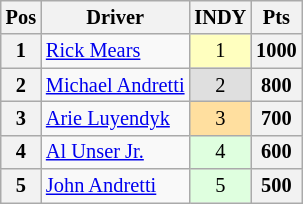<table class="wikitable" style="font-size: 85%">
<tr valign="top">
<th valign="middle">Pos</th>
<th valign="middle">Driver</th>
<th>INDY<br></th>
<th valign="middle">Pts</th>
</tr>
<tr>
<th>1</th>
<td> <a href='#'>Rick Mears</a></td>
<td style="background:#FFFFBF;" align=center>1</td>
<th>1000</th>
</tr>
<tr>
<th>2</th>
<td> <a href='#'>Michael Andretti</a></td>
<td style="background:#DFDFDF;" align=center>2</td>
<th>800</th>
</tr>
<tr>
<th>3</th>
<td> <a href='#'>Arie Luyendyk</a></td>
<td style="background:#FFDF9F;" align=center>3</td>
<th>700</th>
</tr>
<tr>
<th>4</th>
<td> <a href='#'>Al Unser Jr.</a></td>
<td style="background:#DFFFDF;" align=center>4</td>
<th>600</th>
</tr>
<tr>
<th>5</th>
<td> <a href='#'>John Andretti</a></td>
<td style="background:#DFFFDF;" align=center>5</td>
<th>500</th>
</tr>
</table>
